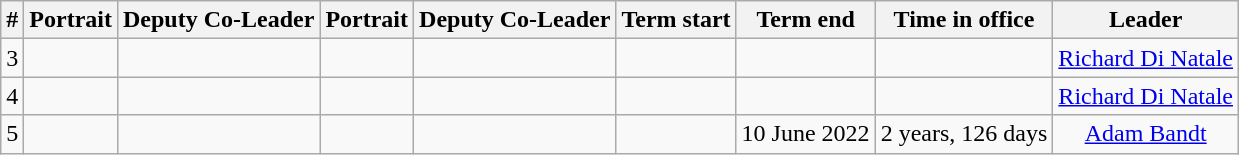<table class="wikitable sortable">
<tr>
<th>#</th>
<th>Portrait</th>
<th>Deputy Co-Leader</th>
<th>Portrait</th>
<th>Deputy Co-Leader</th>
<th>Term start</th>
<th>Term end</th>
<th>Time in office</th>
<th>Leader</th>
</tr>
<tr align=center>
<td>3</td>
<td></td>
<td></td>
<td></td>
<td></td>
<td></td>
<td></td>
<td></td>
<td><a href='#'>Richard Di Natale</a></td>
</tr>
<tr align=center>
<td>4</td>
<td></td>
<td></td>
<td></td>
<td></td>
<td></td>
<td></td>
<td></td>
<td><a href='#'>Richard Di Natale</a></td>
</tr>
<tr align=center>
<td>5</td>
<td></td>
<td></td>
<td></td>
<td></td>
<td></td>
<td>10 June 2022</td>
<td>2 years, 126 days</td>
<td><a href='#'>Adam Bandt</a></td>
</tr>
</table>
